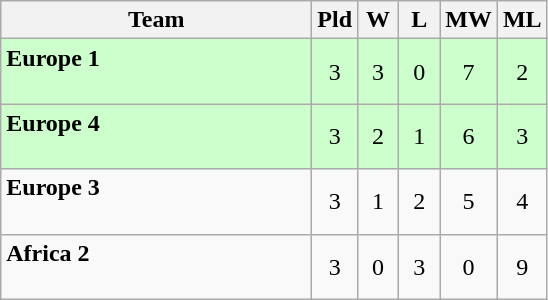<table class="wikitable" style="text-align:center">
<tr>
<th width=200>Team</th>
<th width=20>Pld</th>
<th width=20>W</th>
<th width=20>L</th>
<th width=20>MW</th>
<th width=20>ML</th>
</tr>
<tr bgcolor="ccffcc">
<td style="text-align:left"><strong>Europe 1</strong><br><br></td>
<td>3</td>
<td>3</td>
<td>0</td>
<td>7</td>
<td>2</td>
</tr>
<tr bgcolor="ccffcc">
<td style="text-align:left"><strong>Europe 4</strong><br><br></td>
<td>3</td>
<td>2</td>
<td>1</td>
<td>6</td>
<td>3</td>
</tr>
<tr>
<td style="text-align:left"><strong>Europe 3</strong><br><br></td>
<td>3</td>
<td>1</td>
<td>2</td>
<td>5</td>
<td>4</td>
</tr>
<tr>
<td style="text-align:left"><strong>Africa 2</strong><br><br></td>
<td>3</td>
<td>0</td>
<td>3</td>
<td>0</td>
<td>9</td>
</tr>
</table>
